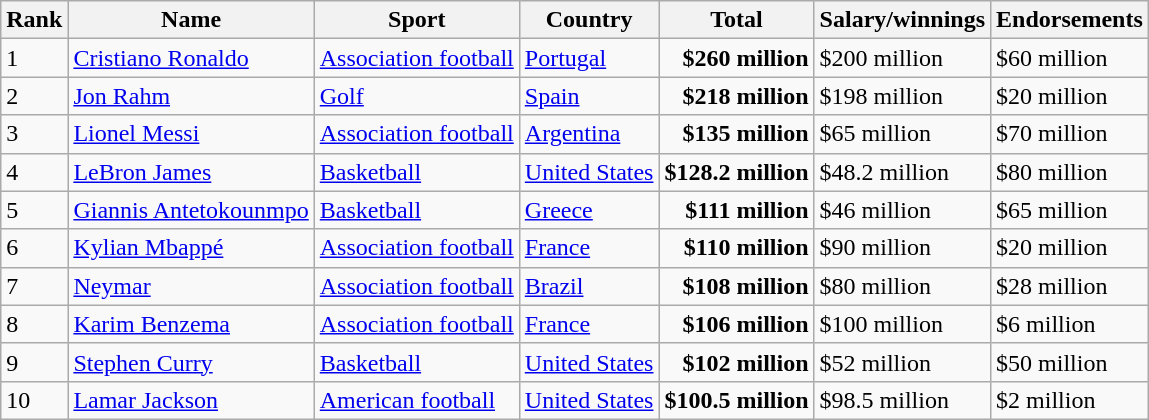<table class="wikitable sortable" border="1">
<tr>
<th scope="col">Rank</th>
<th scope="col">Name</th>
<th scope="col">Sport</th>
<th scope="col">Country</th>
<th scope="col">Total</th>
<th scope="col">Salary/winnings</th>
<th scope="col">Endorsements</th>
</tr>
<tr>
<td>1</td>
<td><a href='#'>Cristiano Ronaldo</a></td>
<td><a href='#'>Association football</a></td>
<td> <a href='#'>Portugal</a></td>
<td align="right"><strong>$260 million</strong></td>
<td>$200 million</td>
<td>$60 million</td>
</tr>
<tr>
<td>2</td>
<td><a href='#'>Jon Rahm</a></td>
<td><a href='#'>Golf</a></td>
<td> <a href='#'>Spain</a></td>
<td align="right"><strong>$218 million</strong></td>
<td>$198 million</td>
<td>$20 million</td>
</tr>
<tr>
<td>3</td>
<td><a href='#'>Lionel Messi</a></td>
<td><a href='#'>Association football</a></td>
<td> <a href='#'>Argentina</a></td>
<td align="right"><strong>$135 million</strong></td>
<td>$65 million</td>
<td>$70 million</td>
</tr>
<tr>
<td>4</td>
<td><a href='#'>LeBron James</a></td>
<td><a href='#'>Basketball</a></td>
<td> <a href='#'>United States</a></td>
<td align="right"><strong>$128.2 million</strong></td>
<td>$48.2 million</td>
<td>$80 million</td>
</tr>
<tr>
<td>5</td>
<td><a href='#'>Giannis Antetokounmpo</a></td>
<td><a href='#'>Basketball</a></td>
<td> <a href='#'>Greece</a></td>
<td align="right"><strong>$111 million</strong></td>
<td>$46 million</td>
<td>$65 million</td>
</tr>
<tr>
<td>6</td>
<td><a href='#'>Kylian Mbappé</a></td>
<td><a href='#'>Association football</a></td>
<td> <a href='#'>France</a></td>
<td align="right"><strong>$110 million</strong></td>
<td>$90 million</td>
<td>$20 million</td>
</tr>
<tr>
<td>7</td>
<td><a href='#'>Neymar</a></td>
<td><a href='#'>Association football</a></td>
<td> <a href='#'>Brazil</a></td>
<td align="right"><strong>$108 million</strong></td>
<td>$80 million</td>
<td>$28 million</td>
</tr>
<tr>
<td>8</td>
<td><a href='#'>Karim Benzema</a></td>
<td><a href='#'>Association football</a></td>
<td> <a href='#'>France</a></td>
<td align="right"><strong>$106 million</strong></td>
<td>$100 million</td>
<td>$6 million</td>
</tr>
<tr>
<td>9</td>
<td><a href='#'>Stephen Curry</a></td>
<td><a href='#'>Basketball</a></td>
<td> <a href='#'>United States</a></td>
<td align="right"><strong>$102 million</strong></td>
<td>$52 million</td>
<td>$50 million</td>
</tr>
<tr>
<td>10</td>
<td><a href='#'>Lamar Jackson</a></td>
<td><a href='#'>American football</a></td>
<td> <a href='#'>United States</a></td>
<td align="right"><strong>$100.5 million</strong></td>
<td>$98.5 million</td>
<td>$2 million</td>
</tr>
</table>
